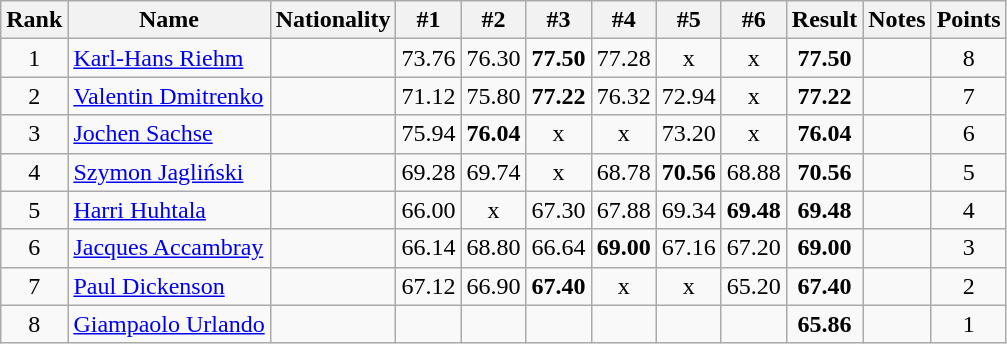<table class="wikitable sortable" style="text-align:center">
<tr>
<th>Rank</th>
<th>Name</th>
<th>Nationality</th>
<th>#1</th>
<th>#2</th>
<th>#3</th>
<th>#4</th>
<th>#5</th>
<th>#6</th>
<th>Result</th>
<th>Notes</th>
<th>Points</th>
</tr>
<tr>
<td>1</td>
<td align=left><a href='#'>Karl-Hans Riehm</a></td>
<td align=left></td>
<td>73.76</td>
<td>76.30</td>
<td><strong>77.50</strong></td>
<td>77.28</td>
<td>x</td>
<td>x</td>
<td><strong>77.50</strong></td>
<td></td>
<td>8</td>
</tr>
<tr>
<td>2</td>
<td align=left><a href='#'>Valentin Dmitrenko</a></td>
<td align=left></td>
<td>71.12</td>
<td>75.80</td>
<td><strong>77.22</strong></td>
<td>76.32</td>
<td>72.94</td>
<td>x</td>
<td><strong>77.22</strong></td>
<td></td>
<td>7</td>
</tr>
<tr>
<td>3</td>
<td align=left><a href='#'>Jochen Sachse</a></td>
<td align=left></td>
<td>75.94</td>
<td><strong>76.04</strong></td>
<td>x</td>
<td>x</td>
<td>73.20</td>
<td>x</td>
<td><strong>76.04</strong></td>
<td></td>
<td>6</td>
</tr>
<tr>
<td>4</td>
<td align=left><a href='#'>Szymon Jagliński</a></td>
<td align=left></td>
<td>69.28</td>
<td>69.74</td>
<td>x</td>
<td>68.78</td>
<td><strong>70.56</strong></td>
<td>68.88</td>
<td><strong>70.56</strong></td>
<td></td>
<td>5</td>
</tr>
<tr>
<td>5</td>
<td align=left><a href='#'>Harri Huhtala</a></td>
<td align=left></td>
<td>66.00</td>
<td>x</td>
<td>67.30</td>
<td>67.88</td>
<td>69.34</td>
<td><strong>69.48</strong></td>
<td><strong>69.48</strong></td>
<td></td>
<td>4</td>
</tr>
<tr>
<td>6</td>
<td align=left><a href='#'>Jacques Accambray</a></td>
<td align=left></td>
<td>66.14</td>
<td>68.80</td>
<td>66.64</td>
<td><strong>69.00</strong></td>
<td>67.16</td>
<td>67.20</td>
<td><strong>69.00</strong></td>
<td></td>
<td>3</td>
</tr>
<tr>
<td>7</td>
<td align=left><a href='#'>Paul Dickenson</a></td>
<td align=left></td>
<td>67.12</td>
<td>66.90</td>
<td><strong>67.40</strong></td>
<td>x</td>
<td>x</td>
<td>65.20</td>
<td><strong>67.40</strong></td>
<td></td>
<td>2</td>
</tr>
<tr>
<td>8</td>
<td align=left><a href='#'>Giampaolo Urlando</a></td>
<td align=left></td>
<td></td>
<td></td>
<td></td>
<td></td>
<td></td>
<td></td>
<td><strong>65.86</strong></td>
<td></td>
<td>1</td>
</tr>
</table>
